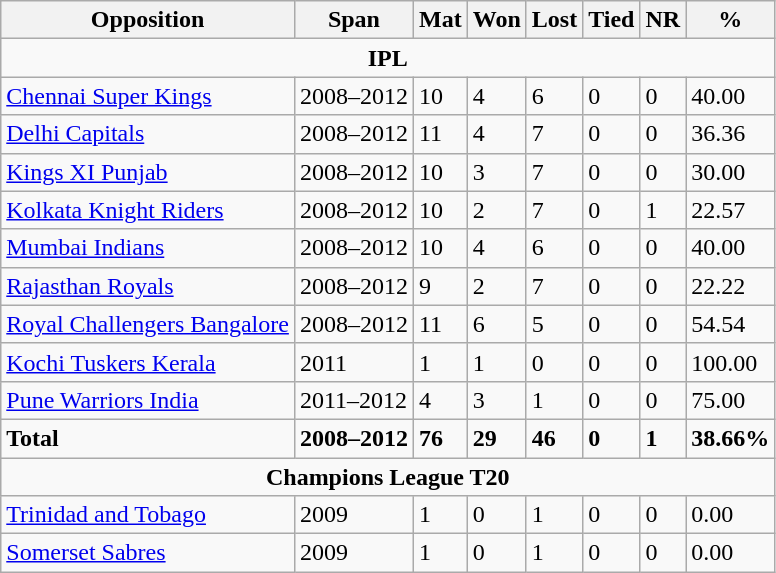<table class="wikitable">
<tr>
<th>Opposition</th>
<th>Span</th>
<th>Mat</th>
<th>Won</th>
<th>Lost</th>
<th>Tied</th>
<th>NR</th>
<th>%</th>
</tr>
<tr>
<td colspan="8" style="text-align: center; "><strong>IPL</strong></td>
</tr>
<tr>
<td><a href='#'>Chennai Super Kings</a></td>
<td>2008–2012</td>
<td>10</td>
<td>4</td>
<td>6</td>
<td>0</td>
<td>0</td>
<td>40.00</td>
</tr>
<tr>
<td><a href='#'>Delhi Capitals</a></td>
<td>2008–2012</td>
<td>11</td>
<td>4</td>
<td>7</td>
<td>0</td>
<td>0</td>
<td>36.36</td>
</tr>
<tr>
<td><a href='#'>Kings XI Punjab</a></td>
<td>2008–2012</td>
<td>10</td>
<td>3</td>
<td>7</td>
<td>0</td>
<td>0</td>
<td>30.00</td>
</tr>
<tr>
<td><a href='#'>Kolkata Knight Riders</a></td>
<td>2008–2012</td>
<td>10</td>
<td>2</td>
<td>7</td>
<td>0</td>
<td>1</td>
<td>22.57</td>
</tr>
<tr>
<td><a href='#'>Mumbai Indians</a></td>
<td>2008–2012</td>
<td>10</td>
<td>4</td>
<td>6</td>
<td>0</td>
<td>0</td>
<td>40.00</td>
</tr>
<tr>
<td><a href='#'>Rajasthan Royals</a></td>
<td>2008–2012</td>
<td>9</td>
<td>2</td>
<td>7</td>
<td>0</td>
<td>0</td>
<td>22.22</td>
</tr>
<tr>
<td><a href='#'>Royal Challengers Bangalore</a></td>
<td>2008–2012</td>
<td>11</td>
<td>6</td>
<td>5</td>
<td>0</td>
<td>0</td>
<td>54.54</td>
</tr>
<tr>
<td><a href='#'>Kochi Tuskers Kerala</a></td>
<td>2011</td>
<td>1</td>
<td>1</td>
<td>0</td>
<td>0</td>
<td>0</td>
<td>100.00</td>
</tr>
<tr>
<td><a href='#'>Pune Warriors India</a></td>
<td>2011–2012</td>
<td>4</td>
<td>3</td>
<td>1</td>
<td>0</td>
<td>0</td>
<td>75.00</td>
</tr>
<tr>
<td><strong>Total</strong></td>
<td><strong>2008–2012</strong></td>
<td><strong>76</strong></td>
<td><strong>29</strong></td>
<td><strong>46</strong></td>
<td><strong>0</strong></td>
<td><strong>1</strong></td>
<td><strong>38.66%</strong></td>
</tr>
<tr>
<td colspan="8" style="text-align: center; "><strong>Champions League T20</strong></td>
</tr>
<tr>
<td><a href='#'>Trinidad and Tobago</a></td>
<td>2009</td>
<td>1</td>
<td>0</td>
<td>1</td>
<td>0</td>
<td>0</td>
<td>0.00</td>
</tr>
<tr>
<td><a href='#'>Somerset Sabres</a></td>
<td>2009</td>
<td>1</td>
<td>0</td>
<td>1</td>
<td>0</td>
<td>0</td>
<td>0.00</td>
</tr>
</table>
